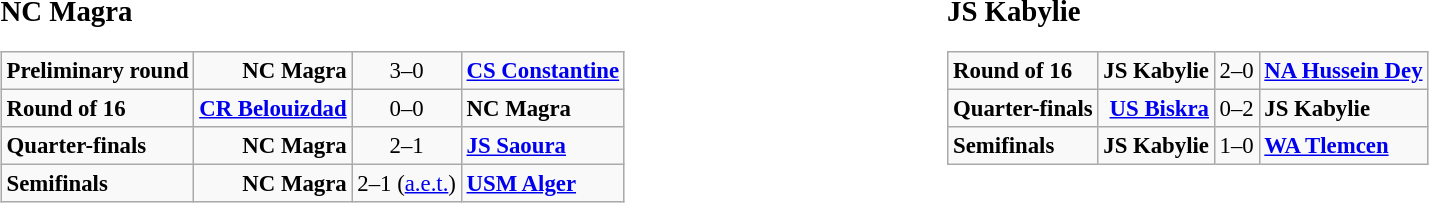<table width=100%>
<tr>
<td width=50% valign=top><br><big><strong>NC Magra</strong></big><table class="wikitable" style="font-size: 95%;">
<tr>
<td><strong>Preliminary round</strong></td>
<td align=right><strong>NC Magra</strong></td>
<td align="center">3–0</td>
<td><strong><a href='#'>CS Constantine</a></strong></td>
</tr>
<tr>
<td><strong>Round of 16</strong></td>
<td align=right><strong><a href='#'>CR Belouizdad</a></strong></td>
<td align="center">0–0<br></td>
<td><strong>NC Magra</strong></td>
</tr>
<tr>
<td><strong>Quarter-finals</strong></td>
<td align=right><strong>NC Magra</strong></td>
<td align="center">2–1</td>
<td><strong><a href='#'>JS Saoura</a></strong></td>
</tr>
<tr>
<td><strong>Semifinals</strong></td>
<td align=right><strong>NC Magra</strong></td>
<td align="center">2–1 (<a href='#'>a.e.t.</a>)</td>
<td><strong><a href='#'>USM Alger</a></strong></td>
</tr>
</table>
</td>
<td width=50% valign=top><br><big><strong>JS Kabylie</strong></big><table class="wikitable" style="font-size: 95%;">
<tr>
<td><strong>Round of 16</strong></td>
<td align=right><strong>JS Kabylie</strong></td>
<td align="center">2–0</td>
<td><strong><a href='#'>NA Hussein Dey</a></strong></td>
</tr>
<tr>
<td><strong>Quarter-finals</strong></td>
<td align=right><strong><a href='#'>US Biskra</a></strong></td>
<td align="center">0–2</td>
<td><strong>JS Kabylie</strong></td>
</tr>
<tr>
<td><strong>Semifinals</strong></td>
<td align=right><strong>JS Kabylie</strong></td>
<td align="center">1–0</td>
<td><strong><a href='#'>WA Tlemcen</a></strong></td>
</tr>
</table>
</td>
</tr>
</table>
